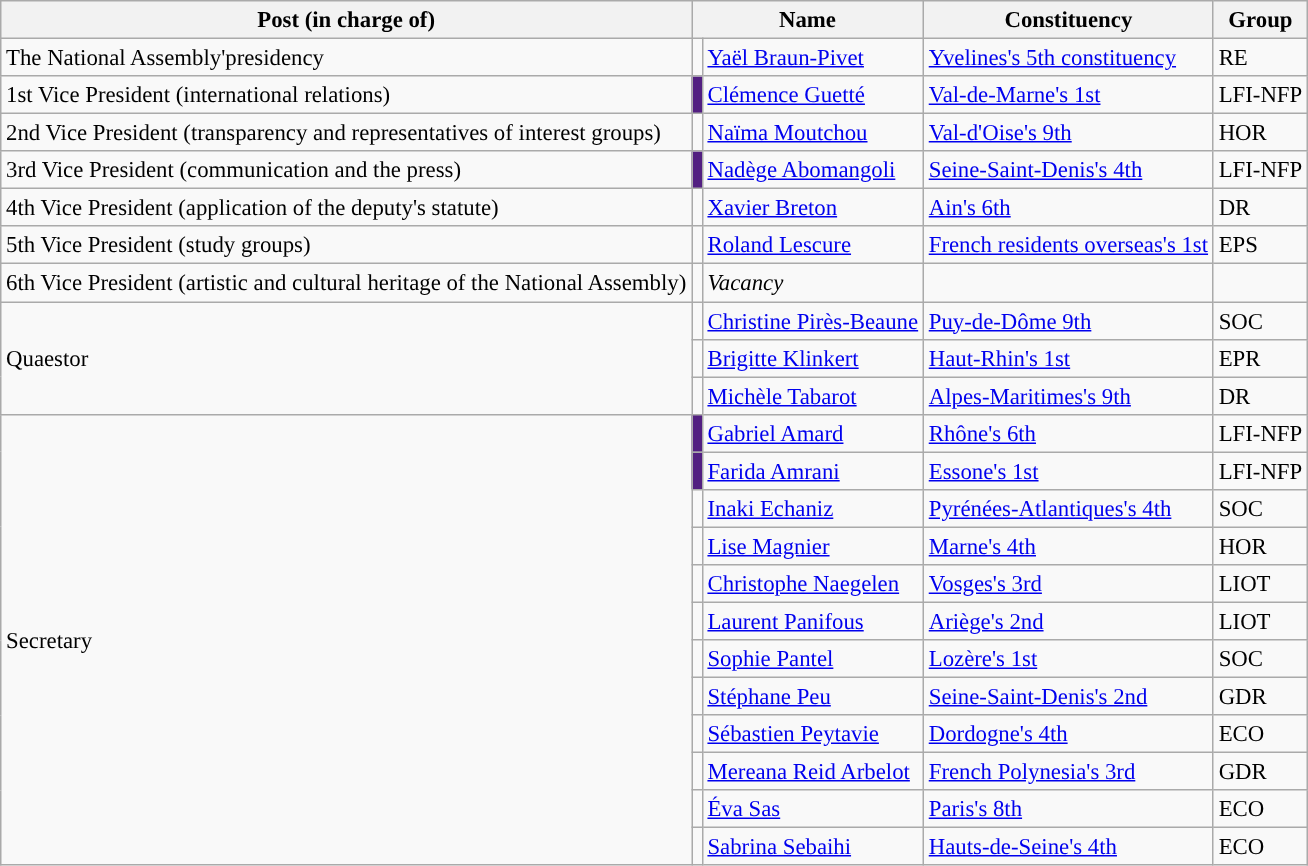<table class="wikitable" style="font-size:95%;">
<tr>
<th>Post (in charge of)</th>
<th colspan=2>Name</th>
<th>Constituency</th>
<th>Group</th>
</tr>
<tr>
<td>The National Assembly'presidency</td>
<td style="background:"></td>
<td><a href='#'>Yaël Braun-Pivet</a></td>
<td><a href='#'>Yvelines's 5th constituency</a></td>
<td>RE</td>
</tr>
<tr>
<td>1st Vice President (international relations)</td>
<td style="background:#521f81;"></td>
<td><a href='#'>Clémence Guetté</a></td>
<td><a href='#'>Val-de-Marne's 1st</a></td>
<td>LFI-NFP</td>
</tr>
<tr>
<td>2nd Vice President (transparency and representatives of interest groups)</td>
<td style="background:"></td>
<td><a href='#'>Naïma Moutchou</a></td>
<td><a href='#'>Val-d'Oise's 9th</a></td>
<td>HOR</td>
</tr>
<tr>
<td>3rd Vice President (communication and the press)</td>
<td style="background:#521f81;"></td>
<td><a href='#'>Nadège Abomangoli</a></td>
<td><a href='#'>Seine-Saint-Denis's 4th</a></td>
<td>LFI-NFP</td>
</tr>
<tr>
<td>4th Vice President (application of the deputy's statute)</td>
<td style="background:"></td>
<td><a href='#'>Xavier Breton</a></td>
<td><a href='#'>Ain's 6th</a></td>
<td>DR</td>
</tr>
<tr>
<td>5th Vice President (study groups)</td>
<td style="background:"></td>
<td><a href='#'>Roland Lescure</a></td>
<td><a href='#'>French residents overseas's 1st</a></td>
<td>EPS</td>
</tr>
<tr>
<td>6th Vice President (artistic and cultural heritage of the National Assembly)</td>
<td style=></td>
<td><em>Vacancy</em></td>
<td></td>
<td></td>
</tr>
<tr>
<td rowspan="3">Quaestor</td>
<td style="background:"></td>
<td><a href='#'>Christine Pirès-Beaune</a></td>
<td><a href='#'>Puy-de-Dôme 9th</a></td>
<td>SOC</td>
</tr>
<tr>
<td style="background:"></td>
<td><a href='#'>Brigitte Klinkert</a></td>
<td><a href='#'>Haut-Rhin's 1st</a></td>
<td>EPR</td>
</tr>
<tr>
<td style="background:"></td>
<td><a href='#'>Michèle Tabarot</a></td>
<td><a href='#'>Alpes-Maritimes's 9th</a></td>
<td>DR</td>
</tr>
<tr>
<td rowspan="12">Secretary</td>
<td style="background:#521f81;"></td>
<td><a href='#'>Gabriel Amard</a></td>
<td><a href='#'>Rhône's 6th</a></td>
<td>LFI-NFP</td>
</tr>
<tr>
<td style="background:#521f81;"></td>
<td><a href='#'>Farida Amrani</a></td>
<td><a href='#'>Essone's 1st</a></td>
<td>LFI-NFP</td>
</tr>
<tr>
<td style="background:"></td>
<td><a href='#'>Inaki Echaniz</a></td>
<td><a href='#'>Pyrénées-Atlantiques's 4th</a></td>
<td>SOC</td>
</tr>
<tr>
<td style="background:"></td>
<td><a href='#'>Lise Magnier</a></td>
<td><a href='#'>Marne's 4th</a></td>
<td>HOR</td>
</tr>
<tr>
<td style="background:"></td>
<td><a href='#'>Christophe Naegelen</a></td>
<td><a href='#'>Vosges's 3rd</a></td>
<td>LIOT</td>
</tr>
<tr>
<td style="background:"></td>
<td><a href='#'>Laurent Panifous</a></td>
<td><a href='#'>Ariège's 2nd</a></td>
<td>LIOT</td>
</tr>
<tr>
<td style="background:"></td>
<td><a href='#'>Sophie Pantel</a></td>
<td><a href='#'>Lozère's 1st</a></td>
<td>SOC</td>
</tr>
<tr>
<td style="background:"></td>
<td><a href='#'>Stéphane Peu</a></td>
<td><a href='#'>Seine-Saint-Denis's 2nd</a></td>
<td>GDR</td>
</tr>
<tr>
<td style="background:"></td>
<td><a href='#'>Sébastien Peytavie</a></td>
<td><a href='#'>Dordogne's 4th</a></td>
<td>ECO</td>
</tr>
<tr>
<td style="background:"></td>
<td><a href='#'>Mereana Reid Arbelot</a></td>
<td><a href='#'>French Polynesia's 3rd</a></td>
<td>GDR</td>
</tr>
<tr>
<td style="background:"></td>
<td><a href='#'>Éva Sas</a></td>
<td><a href='#'>Paris's 8th</a></td>
<td>ECO</td>
</tr>
<tr>
<td style="background:"></td>
<td><a href='#'>Sabrina Sebaihi</a></td>
<td><a href='#'>Hauts-de-Seine's 4th</a></td>
<td>ECO</td>
</tr>
</table>
